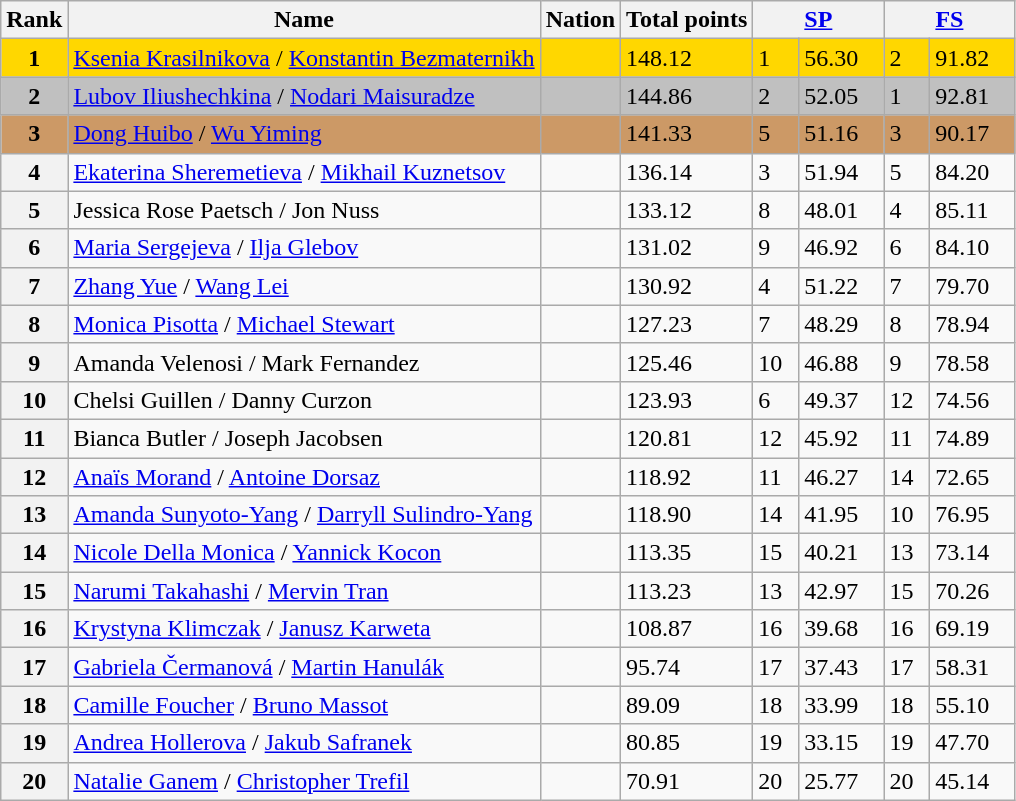<table class="wikitable">
<tr>
<th>Rank</th>
<th>Name</th>
<th>Nation</th>
<th>Total points</th>
<th colspan="2" width="80px"><a href='#'>SP</a></th>
<th colspan="2" width="80px"><a href='#'>FS</a></th>
</tr>
<tr bgcolor=gold>
<td align=center><strong>1</strong></td>
<td><a href='#'>Ksenia Krasilnikova</a> / <a href='#'>Konstantin Bezmaternikh</a></td>
<td></td>
<td>148.12</td>
<td>1</td>
<td>56.30</td>
<td>2</td>
<td>91.82</td>
</tr>
<tr bgcolor=silver>
<td align=center><strong>2</strong></td>
<td><a href='#'>Lubov Iliushechkina</a> / <a href='#'>Nodari Maisuradze</a></td>
<td></td>
<td>144.86</td>
<td>2</td>
<td>52.05</td>
<td>1</td>
<td>92.81</td>
</tr>
<tr bgcolor=cc9966>
<td align=center><strong>3</strong></td>
<td><a href='#'>Dong Huibo</a> / <a href='#'>Wu Yiming</a></td>
<td></td>
<td>141.33</td>
<td>5</td>
<td>51.16</td>
<td>3</td>
<td>90.17</td>
</tr>
<tr>
<th>4</th>
<td><a href='#'>Ekaterina Sheremetieva</a> / <a href='#'>Mikhail Kuznetsov</a></td>
<td></td>
<td>136.14</td>
<td>3</td>
<td>51.94</td>
<td>5</td>
<td>84.20</td>
</tr>
<tr>
<th>5</th>
<td>Jessica Rose Paetsch / Jon Nuss</td>
<td></td>
<td>133.12</td>
<td>8</td>
<td>48.01</td>
<td>4</td>
<td>85.11</td>
</tr>
<tr>
<th>6</th>
<td><a href='#'>Maria Sergejeva</a> / <a href='#'>Ilja Glebov</a></td>
<td></td>
<td>131.02</td>
<td>9</td>
<td>46.92</td>
<td>6</td>
<td>84.10</td>
</tr>
<tr>
<th>7</th>
<td><a href='#'>Zhang Yue</a> / <a href='#'>Wang Lei</a></td>
<td></td>
<td>130.92</td>
<td>4</td>
<td>51.22</td>
<td>7</td>
<td>79.70</td>
</tr>
<tr>
<th>8</th>
<td><a href='#'>Monica Pisotta</a> / <a href='#'>Michael Stewart</a></td>
<td></td>
<td>127.23</td>
<td>7</td>
<td>48.29</td>
<td>8</td>
<td>78.94</td>
</tr>
<tr>
<th>9</th>
<td>Amanda Velenosi / Mark Fernandez</td>
<td></td>
<td>125.46</td>
<td>10</td>
<td>46.88</td>
<td>9</td>
<td>78.58</td>
</tr>
<tr>
<th>10</th>
<td>Chelsi Guillen / Danny Curzon</td>
<td></td>
<td>123.93</td>
<td>6</td>
<td>49.37</td>
<td>12</td>
<td>74.56</td>
</tr>
<tr>
<th>11</th>
<td>Bianca Butler / Joseph Jacobsen</td>
<td></td>
<td>120.81</td>
<td>12</td>
<td>45.92</td>
<td>11</td>
<td>74.89</td>
</tr>
<tr>
<th>12</th>
<td><a href='#'>Anaïs Morand</a> / <a href='#'>Antoine Dorsaz</a></td>
<td></td>
<td>118.92</td>
<td>11</td>
<td>46.27</td>
<td>14</td>
<td>72.65</td>
</tr>
<tr>
<th>13</th>
<td><a href='#'>Amanda Sunyoto-Yang</a> / <a href='#'>Darryll Sulindro-Yang</a></td>
<td></td>
<td>118.90</td>
<td>14</td>
<td>41.95</td>
<td>10</td>
<td>76.95</td>
</tr>
<tr>
<th>14</th>
<td><a href='#'>Nicole Della Monica</a> / <a href='#'>Yannick Kocon</a></td>
<td></td>
<td>113.35</td>
<td>15</td>
<td>40.21</td>
<td>13</td>
<td>73.14</td>
</tr>
<tr>
<th>15</th>
<td><a href='#'>Narumi Takahashi</a> / <a href='#'>Mervin Tran</a></td>
<td></td>
<td>113.23</td>
<td>13</td>
<td>42.97</td>
<td>15</td>
<td>70.26</td>
</tr>
<tr>
<th>16</th>
<td><a href='#'>Krystyna Klimczak</a> / <a href='#'>Janusz Karweta</a></td>
<td></td>
<td>108.87</td>
<td>16</td>
<td>39.68</td>
<td>16</td>
<td>69.19</td>
</tr>
<tr>
<th>17</th>
<td><a href='#'>Gabriela Čermanová</a> / <a href='#'>Martin Hanulák</a></td>
<td></td>
<td>95.74</td>
<td>17</td>
<td>37.43</td>
<td>17</td>
<td>58.31</td>
</tr>
<tr>
<th>18</th>
<td><a href='#'>Camille Foucher</a> / <a href='#'>Bruno Massot</a></td>
<td></td>
<td>89.09</td>
<td>18</td>
<td>33.99</td>
<td>18</td>
<td>55.10</td>
</tr>
<tr>
<th>19</th>
<td><a href='#'>Andrea Hollerova</a> / <a href='#'>Jakub Safranek</a></td>
<td></td>
<td>80.85</td>
<td>19</td>
<td>33.15</td>
<td>19</td>
<td>47.70</td>
</tr>
<tr>
<th>20</th>
<td><a href='#'>Natalie Ganem</a> / <a href='#'>Christopher Trefil</a></td>
<td></td>
<td>70.91</td>
<td>20</td>
<td>25.77</td>
<td>20</td>
<td>45.14</td>
</tr>
</table>
